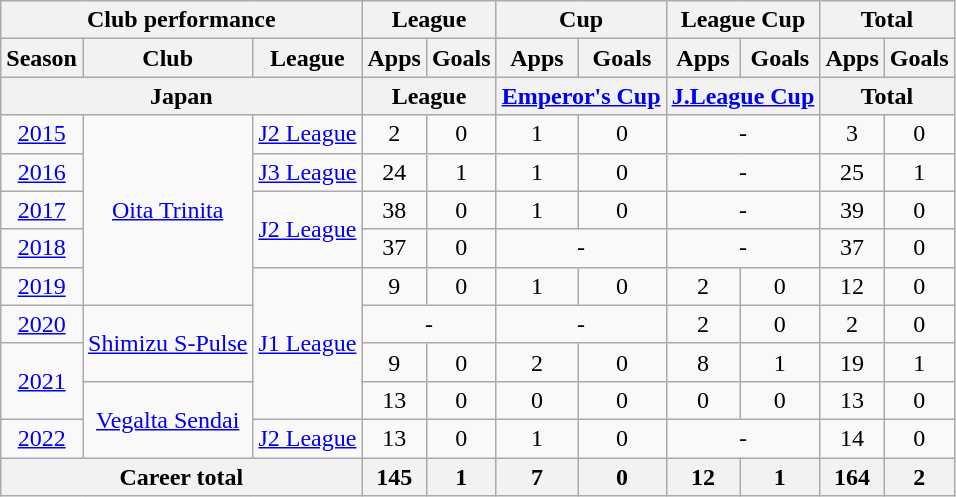<table class="wikitable" style="text-align:center">
<tr>
<th colspan=3>Club performance</th>
<th colspan=2>League</th>
<th colspan=2>Cup</th>
<th colspan=2>League Cup</th>
<th colspan=2>Total</th>
</tr>
<tr>
<th>Season</th>
<th>Club</th>
<th>League</th>
<th>Apps</th>
<th>Goals</th>
<th>Apps</th>
<th>Goals</th>
<th>Apps</th>
<th>Goals</th>
<th>Apps</th>
<th>Goals</th>
</tr>
<tr>
<th colspan=3>Japan</th>
<th colspan=2>League</th>
<th colspan=2><a href='#'>Emperor's Cup</a></th>
<th colspan=2><a href='#'>J.League Cup</a></th>
<th colspan=2>Total</th>
</tr>
<tr>
<td><a href='#'>2015</a></td>
<td rowspan="5"><a href='#'>Oita Trinita</a></td>
<td><a href='#'>J2 League</a></td>
<td>2</td>
<td>0</td>
<td>1</td>
<td>0</td>
<td colspan=2>-</td>
<td>3</td>
<td>0</td>
</tr>
<tr>
<td><a href='#'>2016</a></td>
<td><a href='#'>J3 League</a></td>
<td>24</td>
<td>1</td>
<td>1</td>
<td>0</td>
<td colspan=2>-</td>
<td>25</td>
<td>1</td>
</tr>
<tr>
<td><a href='#'>2017</a></td>
<td rowspan="2"><a href='#'>J2 League</a></td>
<td>38</td>
<td>0</td>
<td>1</td>
<td>0</td>
<td colspan=2>-</td>
<td>39</td>
<td>0</td>
</tr>
<tr>
<td><a href='#'>2018</a></td>
<td>37</td>
<td>0</td>
<td colspan=2>-</td>
<td colspan=2>-</td>
<td>37</td>
<td>0</td>
</tr>
<tr>
<td><a href='#'>2019</a></td>
<td rowspan="4"><a href='#'>J1 League</a></td>
<td>9</td>
<td>0</td>
<td>1</td>
<td>0</td>
<td>2</td>
<td>0</td>
<td>12</td>
<td>0</td>
</tr>
<tr>
<td><a href='#'>2020</a></td>
<td rowspan="2"><a href='#'>Shimizu S-Pulse</a></td>
<td colspan=2>-</td>
<td colspan=2>-</td>
<td>2</td>
<td>0</td>
<td>2</td>
<td>0</td>
</tr>
<tr>
<td rowspan="2"><a href='#'>2021</a></td>
<td>9</td>
<td>0</td>
<td>2</td>
<td>0</td>
<td>8</td>
<td>1</td>
<td>19</td>
<td>1</td>
</tr>
<tr>
<td rowspan="2"><a href='#'>Vegalta Sendai</a></td>
<td>13</td>
<td>0</td>
<td>0</td>
<td>0</td>
<td>0</td>
<td>0</td>
<td>13</td>
<td>0</td>
</tr>
<tr>
<td><a href='#'>2022</a></td>
<td><a href='#'>J2 League</a></td>
<td>13</td>
<td>0</td>
<td>1</td>
<td>0</td>
<td colspan="2">-</td>
<td>14</td>
<td>0</td>
</tr>
<tr>
<th colspan="3">Career total</th>
<th>145</th>
<th>1</th>
<th>7</th>
<th>0</th>
<th>12</th>
<th>1</th>
<th>164</th>
<th>2</th>
</tr>
</table>
